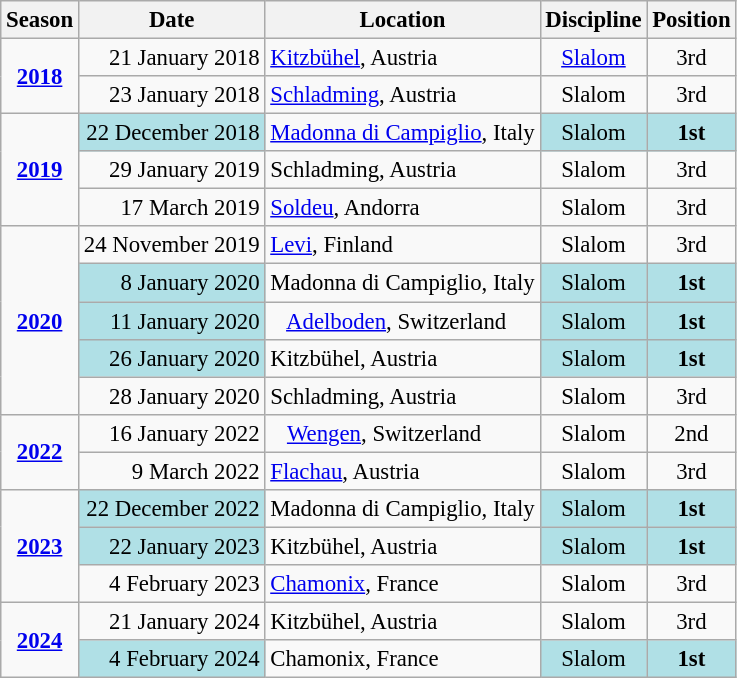<table class="wikitable" style="text-align:center; font-size:95%;">
<tr>
<th>Season</th>
<th>Date</th>
<th>Location</th>
<th>Discipline</th>
<th>Position</th>
</tr>
<tr>
<td rowspan="2"><strong><a href='#'>2018</a></strong></td>
<td align=right>21 January 2018</td>
<td style="text-align:left;"> <a href='#'>Kitzbühel</a>, Austria</td>
<td><a href='#'>Slalom</a></td>
<td>3rd</td>
</tr>
<tr>
<td align=right>23 January 2018</td>
<td style="text-align:left;"> <a href='#'>Schladming</a>, Austria</td>
<td>Slalom</td>
<td>3rd</td>
</tr>
<tr>
<td rowspan="3"><strong><a href='#'>2019</a></strong></td>
<td align=right bgcolor="#BOEOE6">22 December 2018</td>
<td style="text-align:left;"> <a href='#'>Madonna di Campiglio</a>, Italy</td>
<td bgcolor="#BOEOE6">Slalom</td>
<td bgcolor="#BOEOE6"><strong>1st</strong></td>
</tr>
<tr>
<td align=right>29 January 2019</td>
<td style="text-align:left;"> Schladming, Austria</td>
<td>Slalom</td>
<td>3rd</td>
</tr>
<tr>
<td align=right>17 March 2019</td>
<td align=left> <a href='#'>Soldeu</a>, Andorra</td>
<td>Slalom</td>
<td>3rd</td>
</tr>
<tr>
<td rowspan="5"><strong><a href='#'>2020</a></strong></td>
<td align=right>24 November 2019</td>
<td style="text-align:left;"> <a href='#'>Levi</a>, Finland</td>
<td>Slalom</td>
<td>3rd</td>
</tr>
<tr>
<td align=right bgcolor="#BOEOE6">8 January 2020</td>
<td style="text-align:left;"> Madonna di Campiglio, Italy</td>
<td bgcolor="#BOEOE6">Slalom</td>
<td bgcolor="#BOEOE6"><strong>1st</strong></td>
</tr>
<tr>
<td align=right bgcolor="#BOEOE6">11 January 2020</td>
<td style="text-align:left;">   <a href='#'>Adelboden</a>, Switzerland</td>
<td bgcolor="#BOEOE6">Slalom</td>
<td bgcolor="#BOEOE6"><strong>1st</strong></td>
</tr>
<tr>
<td align=right bgcolor="#BOEOE6">26 January 2020</td>
<td style="text-align:left;"> Kitzbühel, Austria</td>
<td bgcolor="#BOEOE6">Slalom</td>
<td bgcolor="#BOEOE6"><strong>1st</strong></td>
</tr>
<tr>
<td align=right>28 January 2020</td>
<td style="text-align:left;"> Schladming, Austria</td>
<td>Slalom</td>
<td>3rd</td>
</tr>
<tr>
<td rowspan="2"><strong><a href='#'>2022</a></strong></td>
<td align=right>16 January 2022</td>
<td style="text-align:left;">   <a href='#'>Wengen</a>, Switzerland</td>
<td>Slalom</td>
<td>2nd</td>
</tr>
<tr>
<td align=right>9 March 2022</td>
<td style="text-align:left;"> <a href='#'>Flachau</a>, Austria</td>
<td>Slalom</td>
<td>3rd</td>
</tr>
<tr>
<td rowspan="3"><strong><a href='#'>2023</a></strong></td>
<td align=right bgcolor="#BOEOE6">22 December 2022</td>
<td style="text-align:left;"> Madonna di Campiglio, Italy</td>
<td bgcolor="#BOEOE6">Slalom</td>
<td bgcolor="#BOEOE6"><strong>1st</strong></td>
</tr>
<tr>
<td align=right bgcolor="#BOEOE6">22 January 2023</td>
<td style="text-align:left;"> Kitzbühel, Austria</td>
<td bgcolor="#BOEOE6">Slalom</td>
<td bgcolor="#BOEOE6"><strong>1st</strong></td>
</tr>
<tr>
<td align=right>4 February 2023</td>
<td style="text-align:left;"> <a href='#'>Chamonix</a>, France</td>
<td>Slalom</td>
<td>3rd</td>
</tr>
<tr>
<td rowspan="2"><strong><a href='#'>2024</a></strong></td>
<td align=right>21 January 2024</td>
<td style="text-align:left;"> Kitzbühel, Austria</td>
<td>Slalom</td>
<td>3rd</td>
</tr>
<tr>
<td align=right bgcolor="#BOEOE6">4 February 2024</td>
<td style="text-align:left;"> Chamonix, France</td>
<td bgcolor="#BOEOE6">Slalom</td>
<td bgcolor="#BOEOE6"><strong>1st</strong></td>
</tr>
</table>
